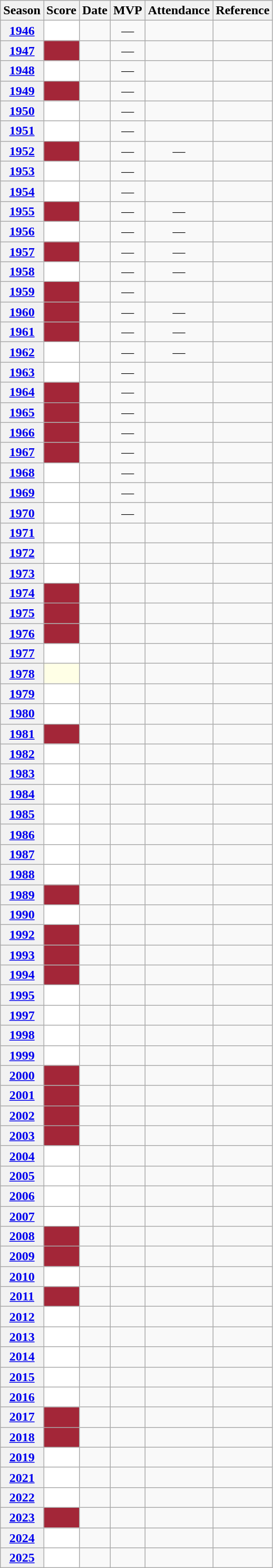<table class="wikitable sortable" style="text-align:center">
<tr>
<th scope="col">Season</th>
<th scope="col">Score</th>
<th scope="col">Date</th>
<th scope="col">MVP</th>
<th scope="col">Attendance</th>
<th class="unsortable">Reference</th>
</tr>
<tr>
<th scope="row"><a href='#'>1946</a></th>
<td style="background:#FFFFFF;"></td>
<td></td>
<td>—</td>
<td></td>
<td></td>
</tr>
<tr>
<th scope="row"><a href='#'>1947</a></th>
<td style="background:#A32638;"></td>
<td></td>
<td>—</td>
<td></td>
<td></td>
</tr>
<tr>
<th scope="row"><a href='#'>1948</a></th>
<td style="background:#FFFFFF;"></td>
<td></td>
<td>—</td>
<td></td>
<td></td>
</tr>
<tr>
<th scope="row"><a href='#'>1949</a></th>
<td style="background:#A32638;"></td>
<td></td>
<td>—</td>
<td></td>
<td></td>
</tr>
<tr>
<th scope="row"><a href='#'>1950</a></th>
<td style="background:#FFFFFF;"></td>
<td></td>
<td>—</td>
<td></td>
<td></td>
</tr>
<tr>
<th scope="row"><a href='#'>1951</a></th>
<td style="background:#FFFFFF;"></td>
<td></td>
<td>—</td>
<td></td>
<td></td>
</tr>
<tr>
<th scope="row"><a href='#'>1952</a></th>
<td style="background:#A32638;"></td>
<td></td>
<td>—</td>
<td>—</td>
<td></td>
</tr>
<tr>
<th scope="row"><a href='#'>1953</a></th>
<td style="background:#FFFFFF;"></td>
<td></td>
<td>—</td>
<td></td>
<td></td>
</tr>
<tr>
<th scope="row"><a href='#'>1954</a></th>
<td style="background:#FFFFFF;"></td>
<td></td>
<td>—</td>
<td></td>
<td></td>
</tr>
<tr>
<th scope="row"><a href='#'>1955</a></th>
<td style="background:#A32638;"></td>
<td></td>
<td>—</td>
<td>—</td>
<td></td>
</tr>
<tr>
<th scope="row"><a href='#'>1956</a></th>
<td style="background:#FFFFFF;"></td>
<td></td>
<td>—</td>
<td>—</td>
<td></td>
</tr>
<tr>
<th scope="row"><a href='#'>1957</a></th>
<td style="background:#A32638;"></td>
<td></td>
<td>—</td>
<td>—</td>
<td></td>
</tr>
<tr>
<th scope="row"><a href='#'>1958</a></th>
<td style="background:#FFFFFF;"></td>
<td></td>
<td>—</td>
<td>—</td>
<td></td>
</tr>
<tr>
<th scope="row"><a href='#'>1959</a></th>
<td style="background:#A32638;"></td>
<td></td>
<td>—</td>
<td></td>
<td></td>
</tr>
<tr>
<th scope="row"><a href='#'>1960</a></th>
<td style="background:#A32638;"></td>
<td></td>
<td>—</td>
<td>—</td>
<td></td>
</tr>
<tr>
<th scope="row"><a href='#'>1961</a></th>
<td style="background:#A32638;"></td>
<td></td>
<td>—</td>
<td>—</td>
<td></td>
</tr>
<tr>
<th scope="row"><a href='#'>1962</a></th>
<td style="background:#FFFFFF;"></td>
<td></td>
<td>—</td>
<td>—</td>
<td></td>
</tr>
<tr>
<th scope="row"><a href='#'>1963</a></th>
<td style="background:#FFFFFF;"></td>
<td></td>
<td>—</td>
<td></td>
<td></td>
</tr>
<tr>
<th scope="row"><a href='#'>1964</a></th>
<td style="background:#A32638;"></td>
<td></td>
<td>—</td>
<td></td>
<td></td>
</tr>
<tr>
<th scope="row"><a href='#'>1965</a></th>
<td style="background:#A32638;"></td>
<td></td>
<td>—</td>
<td></td>
<td></td>
</tr>
<tr>
<th scope="row"><a href='#'>1966</a></th>
<td style="background:#A32638;"></td>
<td></td>
<td>—</td>
<td></td>
<td></td>
</tr>
<tr>
<th scope="row"><a href='#'>1967</a></th>
<td style="background:#A32638;"></td>
<td></td>
<td>—</td>
<td></td>
<td></td>
</tr>
<tr>
<th scope="row"><a href='#'>1968</a></th>
<td style="background:#FFFFFF;"></td>
<td></td>
<td>—</td>
<td></td>
<td></td>
</tr>
<tr>
<th scope="row"><a href='#'>1969</a></th>
<td style="background:#FFFFFF;"></td>
<td></td>
<td>—</td>
<td></td>
<td></td>
</tr>
<tr>
<th scope="row"><a href='#'>1970</a></th>
<td style="background:#FFFFFF;"></td>
<td></td>
<td>—</td>
<td></td>
<td></td>
</tr>
<tr>
<th scope="row"><a href='#'>1971</a></th>
<td style="background:#FFFFFF;"></td>
<td></td>
<td></td>
<td></td>
<td></td>
</tr>
<tr>
<th scope="row"><a href='#'>1972</a></th>
<td style="background:#FFFFFF;"></td>
<td></td>
<td></td>
<td></td>
<td></td>
</tr>
<tr>
<th scope="row"><a href='#'>1973</a></th>
<td style="background:#FFFFFF;"></td>
<td></td>
<td></td>
<td></td>
<td></td>
</tr>
<tr>
<th scope="row"><a href='#'>1974</a></th>
<td style="background:#A32638;"></td>
<td></td>
<td></td>
<td></td>
<td></td>
</tr>
<tr>
<th scope="row"><a href='#'>1975</a></th>
<td style="background:#A32638;"></td>
<td></td>
<td></td>
<td></td>
<td></td>
</tr>
<tr>
<th scope="row"><a href='#'>1976</a></th>
<td style="background:#A32638;"></td>
<td></td>
<td></td>
<td></td>
<td></td>
</tr>
<tr>
<th scope="row"><a href='#'>1977</a></th>
<td style="background:#FFFFFF;"></td>
<td></td>
<td></td>
<td></td>
<td></td>
</tr>
<tr>
<th scope="row"><a href='#'>1978</a></th>
<td style="background:#ffffe6;"></td>
<td></td>
<td></td>
<td></td>
<td></td>
</tr>
<tr>
<th scope="row"><a href='#'>1979</a></th>
<td style="background:#FFFFFF;"></td>
<td></td>
<td></td>
<td></td>
<td></td>
</tr>
<tr>
<th scope="row"><a href='#'>1980</a></th>
<td style="background:#FFFFFF;"></td>
<td></td>
<td></td>
<td></td>
<td></td>
</tr>
<tr>
<th scope="row"><a href='#'>1981</a></th>
<td style="background:#A32638;"></td>
<td></td>
<td></td>
<td></td>
<td></td>
</tr>
<tr>
<th scope="row"><a href='#'>1982</a></th>
<td style="background:#FFFFFF;"></td>
<td></td>
<td></td>
<td></td>
<td></td>
</tr>
<tr>
<th scope="row"><a href='#'>1983</a></th>
<td style="background:#FFFFFF;"></td>
<td></td>
<td></td>
<td></td>
<td></td>
</tr>
<tr>
<th scope="row"><a href='#'>1984</a></th>
<td style="background:#FFFFFF;"></td>
<td></td>
<td></td>
<td></td>
<td></td>
</tr>
<tr>
<th scope="row"><a href='#'>1985</a></th>
<td style="background:#FFFFFF;"></td>
<td></td>
<td></td>
<td></td>
<td></td>
</tr>
<tr>
<th scope="row"><a href='#'>1986</a></th>
<td style="background:#FFFFFF;"></td>
<td></td>
<td></td>
<td></td>
<td></td>
</tr>
<tr>
<th scope="row"><a href='#'>1987</a></th>
<td style="background:#FFFFFF;"></td>
<td></td>
<td></td>
<td></td>
<td></td>
</tr>
<tr>
<th scope="row"><a href='#'>1988</a></th>
<td style="background:#FFFFFF;"></td>
<td></td>
<td></td>
<td></td>
<td></td>
</tr>
<tr>
<th scope="row"><a href='#'>1989</a></th>
<td style="background:#A32638;"></td>
<td></td>
<td></td>
<td></td>
<td></td>
</tr>
<tr>
<th scope="row"><a href='#'>1990</a></th>
<td style="background:#FFFFFF;"></td>
<td></td>
<td></td>
<td></td>
<td></td>
</tr>
<tr>
<th scope="row"><a href='#'>1992</a></th>
<td style="background:#A32638;"></td>
<td></td>
<td></td>
<td></td>
<td></td>
</tr>
<tr>
<th scope="row"><a href='#'>1993</a></th>
<td style="background:#A32638;"></td>
<td></td>
<td></td>
<td></td>
<td></td>
</tr>
<tr>
<th scope="row"><a href='#'>1994</a></th>
<td style="background:#A32638;"></td>
<td></td>
<td></td>
<td></td>
<td></td>
</tr>
<tr>
<th scope="row"><a href='#'>1995</a></th>
<td style="background:#FFFFFF;"></td>
<td></td>
<td></td>
<td></td>
<td></td>
</tr>
<tr>
<th scope="row"><a href='#'>1997</a></th>
<td style="background:#FFFFFF;"></td>
<td></td>
<td></td>
<td></td>
<td></td>
</tr>
<tr>
<th scope="row"><a href='#'>1998</a></th>
<td style="background:#FFFFFF;"></td>
<td></td>
<td></td>
<td></td>
<td></td>
</tr>
<tr>
<th scope="row"><a href='#'>1999</a></th>
<td style="background:#FFFFFF;"></td>
<td></td>
<td></td>
<td></td>
<td></td>
</tr>
<tr>
<th scope="row"><a href='#'>2000</a></th>
<td style="background:#A32638;"></td>
<td></td>
<td></td>
<td></td>
<td></td>
</tr>
<tr>
<th scope="row"><a href='#'>2001</a></th>
<td style="background:#A32638;"></td>
<td></td>
<td></td>
<td></td>
<td></td>
</tr>
<tr>
<th scope="row"><a href='#'>2002</a></th>
<td style="background:#A32638;"></td>
<td></td>
<td></td>
<td></td>
<td></td>
</tr>
<tr>
<th scope="row"><a href='#'>2003</a></th>
<td style="background:#A32638;"></td>
<td></td>
<td></td>
<td></td>
<td></td>
</tr>
<tr>
<th scope="row"><a href='#'>2004</a></th>
<td style="background:#FFFFFF;"></td>
<td></td>
<td></td>
<td></td>
<td></td>
</tr>
<tr>
<th scope="row"><a href='#'>2005</a></th>
<td style="background:#FFFFFF;"></td>
<td></td>
<td></td>
<td></td>
<td></td>
</tr>
<tr>
<th scope="row"><a href='#'>2006</a></th>
<td style="background:#FFFFFF;"></td>
<td></td>
<td></td>
<td></td>
<td></td>
</tr>
<tr>
<th scope="row"><a href='#'>2007</a></th>
<td style="background:#FFFFFF;"></td>
<td></td>
<td></td>
<td></td>
<td></td>
</tr>
<tr>
<th scope="row"><a href='#'>2008</a></th>
<td style="background:#A32638;"></td>
<td></td>
<td></td>
<td></td>
<td></td>
</tr>
<tr>
<th scope="row"><a href='#'>2009</a></th>
<td style="background:#A32638;"></td>
<td></td>
<td><br></td>
<td></td>
<td></td>
</tr>
<tr>
<th scope="row"><a href='#'>2010</a></th>
<td style="background:#FFFFFF;"></td>
<td></td>
<td></td>
<td></td>
<td></td>
</tr>
<tr>
<th scope="row"><a href='#'>2011</a></th>
<td style="background:#A32638;"></td>
<td></td>
<td></td>
<td></td>
<td></td>
</tr>
<tr>
<th scope="row"><a href='#'>2012</a></th>
<td style="background:#FFFFFF;"></td>
<td></td>
<td></td>
<td></td>
<td></td>
</tr>
<tr>
<th scope="row"><a href='#'>2013</a></th>
<td style="background:#FFFFFF;"></td>
<td></td>
<td></td>
<td></td>
<td></td>
</tr>
<tr>
<th scope="row"><a href='#'>2014</a></th>
<td style="background:#FFFFFF;"></td>
<td></td>
<td></td>
<td></td>
<td></td>
</tr>
<tr>
<th scope="row"><a href='#'>2015</a></th>
<td style="background:#FFFFFF;"></td>
<td></td>
<td><br></td>
<td></td>
<td></td>
</tr>
<tr>
<th scope="row"><a href='#'>2016</a></th>
<td style="background:#FFFFFF;"></td>
<td></td>
<td></td>
<td></td>
<td></td>
</tr>
<tr>
<th scope="row"><a href='#'>2017</a></th>
<td style="background:#A32638;"></td>
<td></td>
<td></td>
<td></td>
<td></td>
</tr>
<tr>
<th scope="row"><a href='#'>2018</a></th>
<td style="background:#A32638;"></td>
<td></td>
<td><br></td>
<td></td>
<td></td>
</tr>
<tr>
<th scope="row"><a href='#'>2019</a></th>
<td style="background:#FFFFFF;"></td>
<td></td>
<td></td>
<td></td>
<td></td>
</tr>
<tr>
<th scope="row"><a href='#'>2021</a></th>
<td style="background:#FFFFFF;"></td>
<td></td>
<td></td>
<td></td>
<td></td>
</tr>
<tr>
<th scope="row"><a href='#'>2022</a></th>
<td style="background:#FFFFFF;"></td>
<td></td>
<td></td>
<td></td>
<td></td>
</tr>
<tr>
<th scope="row"><a href='#'>2023</a></th>
<td style="background:#A32638;"></td>
<td></td>
<td></td>
<td></td>
<td></td>
</tr>
<tr>
<th scope="row"><a href='#'>2024</a></th>
<td style="background:#FFFFFF;"></td>
<td></td>
<td></td>
<td></td>
<td></td>
</tr>
<tr>
<th scope="row"><a href='#'>2025</a></th>
<td style="background:#FFFFFF;"></td>
<td></td>
<td></td>
<td></td>
<td></td>
</tr>
</table>
